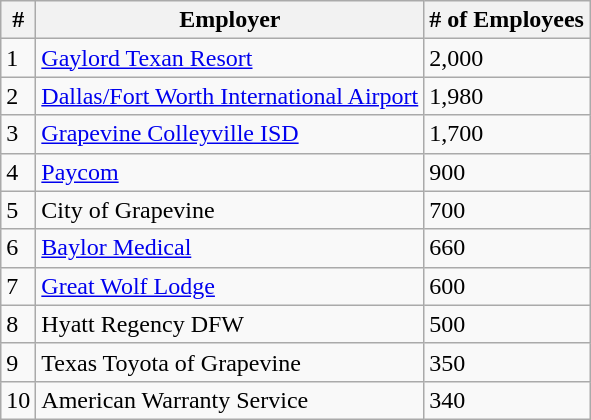<table class="wikitable">
<tr>
<th>#</th>
<th>Employer</th>
<th># of Employees</th>
</tr>
<tr>
<td>1</td>
<td><a href='#'>Gaylord Texan Resort</a></td>
<td>2,000</td>
</tr>
<tr>
<td>2</td>
<td><a href='#'>Dallas/Fort Worth International Airport</a></td>
<td>1,980</td>
</tr>
<tr>
<td>3</td>
<td><a href='#'>Grapevine Colleyville ISD</a></td>
<td>1,700</td>
</tr>
<tr>
<td>4</td>
<td><a href='#'>Paycom</a></td>
<td>900</td>
</tr>
<tr>
<td>5</td>
<td>City of Grapevine</td>
<td>700</td>
</tr>
<tr>
<td>6</td>
<td><a href='#'>Baylor Medical</a></td>
<td>660</td>
</tr>
<tr>
<td>7</td>
<td><a href='#'>Great Wolf Lodge</a></td>
<td>600</td>
</tr>
<tr>
<td>8</td>
<td>Hyatt Regency DFW</td>
<td>500</td>
</tr>
<tr>
<td>9</td>
<td>Texas Toyota of Grapevine</td>
<td>350</td>
</tr>
<tr>
<td>10</td>
<td>American Warranty Service</td>
<td>340</td>
</tr>
</table>
